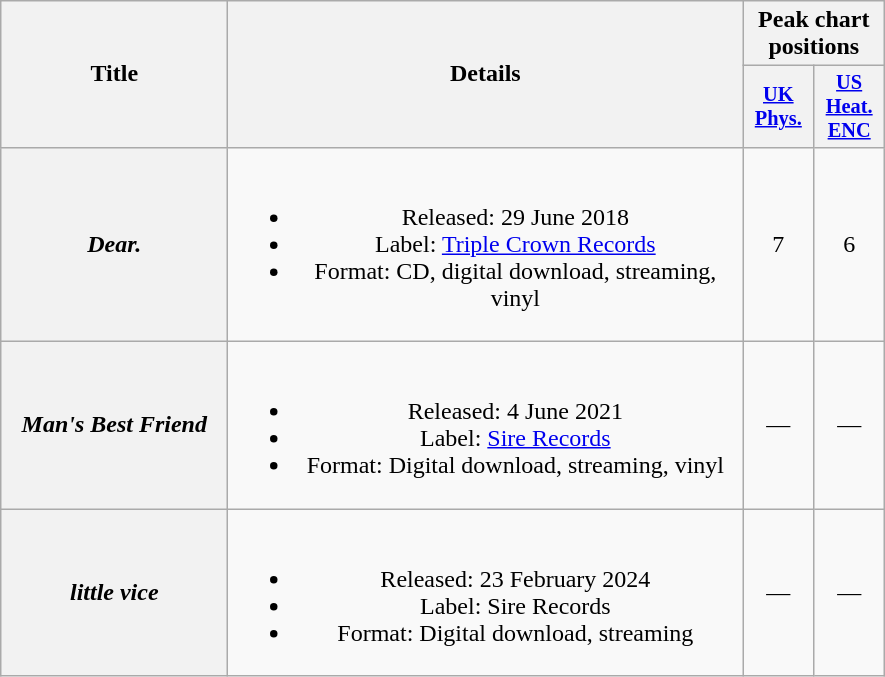<table class="wikitable plainrowheaders" style="text-align:center">
<tr>
<th rowspan="2" scope="col" style="width:9em;">Title</th>
<th rowspan="2" scope="col" style="width:21em;">Details</th>
<th colspan="2" scope="col">Peak chart positions</th>
</tr>
<tr>
<th scope="col" style="width:3em;font-size:85%;"><a href='#'>UK<br>Phys.</a><br></th>
<th scope="col" style="width:3em;font-size:85%;"><a href='#'>US<br>Heat.<br>ENC</a><br></th>
</tr>
<tr>
<th scope="row"><em>Dear.</em></th>
<td><br><ul><li>Released: 29 June 2018</li><li>Label: <a href='#'>Triple Crown Records</a></li><li>Format: CD, digital download, streaming, vinyl</li></ul></td>
<td>7</td>
<td>6</td>
</tr>
<tr>
<th scope="row"><em>Man's Best Friend</em></th>
<td><br><ul><li>Released: 4 June 2021</li><li>Label: <a href='#'>Sire Records</a></li><li>Format: Digital download, streaming, vinyl</li></ul></td>
<td>—</td>
<td>—</td>
</tr>
<tr>
<th scope="row"><em>little vice</em></th>
<td><br><ul><li>Released: 23 February 2024</li><li>Label: Sire Records</li><li>Format: Digital download, streaming</li></ul></td>
<td>—</td>
<td>—</td>
</tr>
</table>
